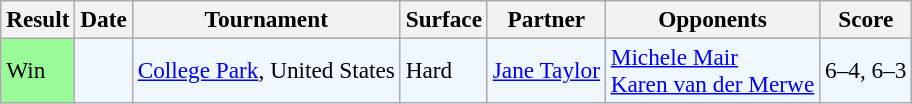<table class="sortable wikitable" style=font-size:97%>
<tr>
<th>Result</th>
<th>Date</th>
<th>Tournament</th>
<th>Surface</th>
<th>Partner</th>
<th>Opponents</th>
<th>Score</th>
</tr>
<tr bgcolor=f0f8ff>
<td style="background:#98fb98;">Win</td>
<td></td>
<td><a href='#'>College Park</a>, United States</td>
<td>Hard</td>
<td> <a href='#'>Jane Taylor</a></td>
<td> <a href='#'>Michele Mair</a><br> <a href='#'>Karen van der Merwe</a></td>
<td>6–4, 6–3</td>
</tr>
</table>
